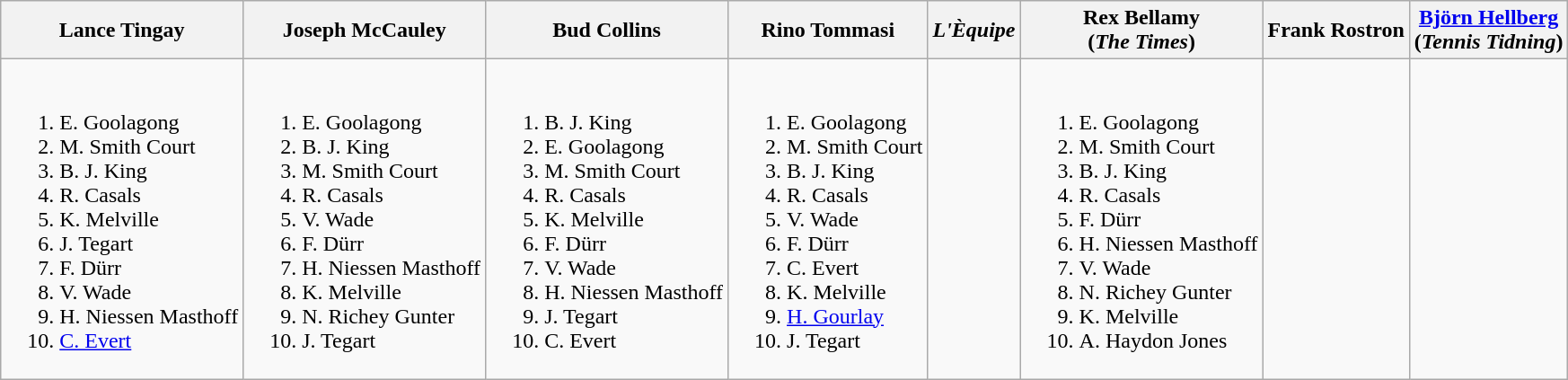<table class="wikitable">
<tr>
<th>Lance Tingay<strong></strong></th>
<th>Joseph McCauley</th>
<th>Bud Collins</th>
<th>Rino Tommasi</th>
<th><em>L'Èquipe</em></th>
<th>Rex Bellamy<br>(<em>The Times</em>)</th>
<th>Frank Rostron<em></em></th>
<th><a href='#'>Björn Hellberg</a><br>(<em>Tennis Tidning</em>)</th>
</tr>
<tr style="vertical-align: top;">
<td style="white-space: nowrap;"><br><ol><li> E. Goolagong</li><li> M. Smith Court</li><li> B. J. King</li><li> R. Casals</li><li> K. Melville</li><li> J. Tegart</li><li> F. Dürr</li><li> V. Wade</li><li> H. Niessen Masthoff</li><li> <a href='#'>C. Evert</a></li></ol></td>
<td style="white-space: nowrap;"><br><ol><li> E. Goolagong</li><li> B. J. King</li><li> M. Smith Court</li><li> R. Casals</li><li> V. Wade</li><li> F. Dürr</li><li> H. Niessen Masthoff</li><li> K. Melville</li><li> N. Richey Gunter</li><li> J. Tegart</li></ol></td>
<td style="white-space: nowrap;"><br><ol><li> B. J. King</li><li> E. Goolagong</li><li> M. Smith Court</li><li> R. Casals</li><li> K. Melville</li><li> F. Dürr</li><li> V. Wade</li><li> H. Niessen Masthoff</li><li> J. Tegart</li><li> C. Evert</li></ol></td>
<td style="white-space: nowrap;"><br><ol><li> E. Goolagong</li><li> M. Smith Court</li><li> B. J. King</li><li> R. Casals</li><li> V. Wade</li><li> F. Dürr</li><li> C. Evert</li><li> K. Melville</li><li> <a href='#'>H. Gourlay</a></li><li> J. Tegart</li></ol></td>
<td></td>
<td style="white-space: nowrap;"><br><ol><li> E. Goolagong</li><li> M. Smith Court</li><li> B. J. King</li><li> R. Casals</li><li> F. Dürr</li><li> H. Niessen Masthoff</li><li> V. Wade</li><li> N. Richey Gunter</li><li> K. Melville</li><li> A. Haydon Jones</li></ol></td>
<td></td>
<td></td>
</tr>
</table>
